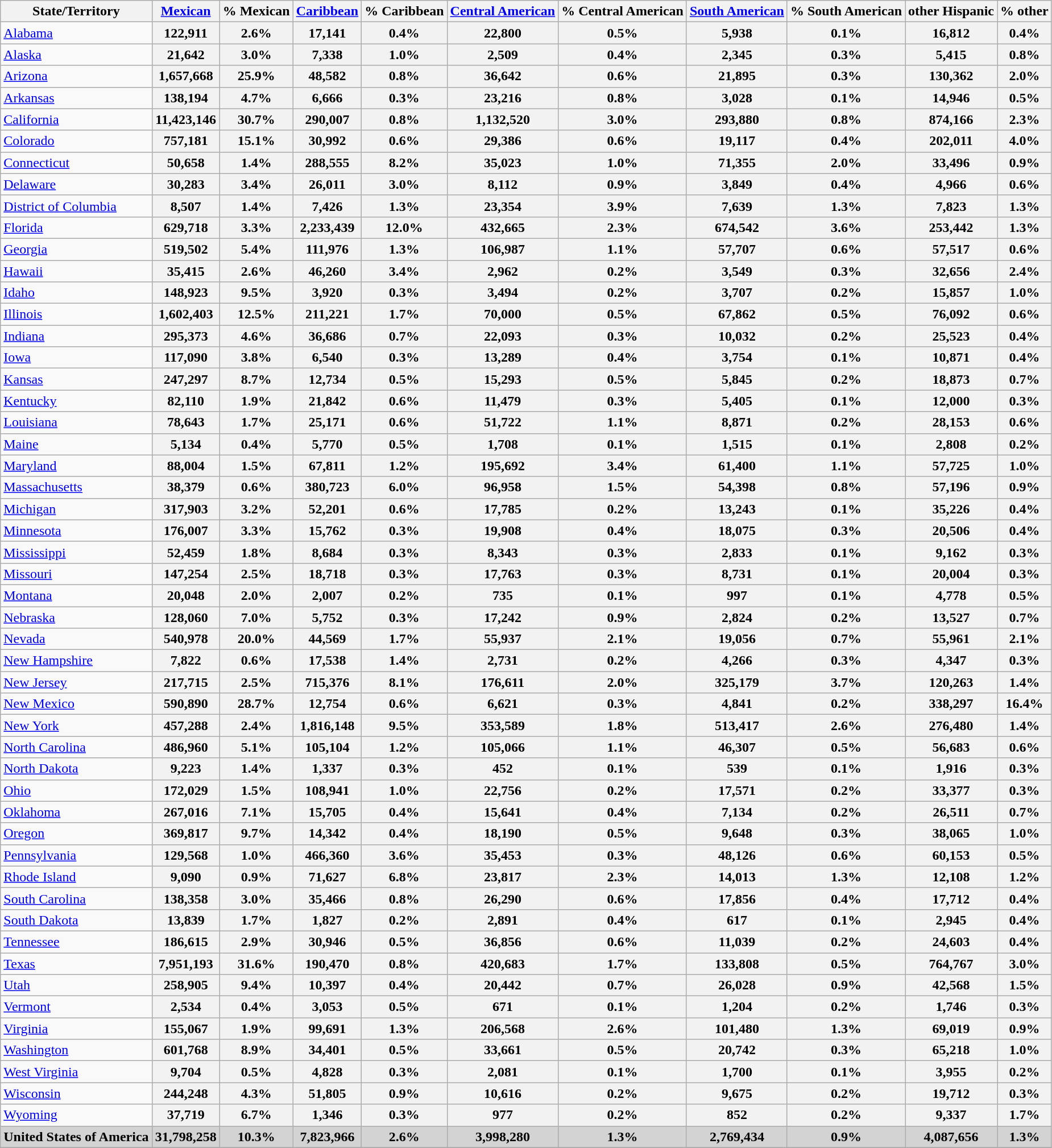<table class="wikitable sortable" font-size:75%">
<tr>
<th>State/Territory</th>
<th><a href='#'>Mexican</a></th>
<th>% Mexican</th>
<th><a href='#'>Caribbean</a></th>
<th>% Caribbean</th>
<th><a href='#'>Central American</a></th>
<th>% Central American</th>
<th><a href='#'>South American</a></th>
<th>% South American</th>
<th>other Hispanic</th>
<th>% other</th>
</tr>
<tr>
<td>  <a href='#'>Alabama</a></td>
<th>122,911</th>
<th>2.6%</th>
<th>17,141</th>
<th>0.4%</th>
<th>22,800</th>
<th>0.5%</th>
<th>5,938</th>
<th>0.1%</th>
<th>16,812</th>
<th>0.4%</th>
</tr>
<tr>
<td>  <a href='#'>Alaska</a></td>
<th>21,642</th>
<th>3.0%</th>
<th>7,338</th>
<th>1.0%</th>
<th>2,509</th>
<th>0.4%</th>
<th>2,345</th>
<th>0.3%</th>
<th>5,415</th>
<th>0.8%</th>
</tr>
<tr>
<td> <a href='#'>Arizona</a></td>
<th>1,657,668</th>
<th>25.9%</th>
<th>48,582</th>
<th>0.8%</th>
<th>36,642</th>
<th>0.6%</th>
<th>21,895</th>
<th>0.3%</th>
<th>130,362</th>
<th>2.0%</th>
</tr>
<tr>
<td>  <a href='#'>Arkansas</a></td>
<th>138,194</th>
<th>4.7%</th>
<th>6,666</th>
<th>0.3%</th>
<th>23,216</th>
<th>0.8%</th>
<th>3,028</th>
<th>0.1%</th>
<th>14,946</th>
<th>0.5%</th>
</tr>
<tr>
<td> <a href='#'>California</a></td>
<th>11,423,146</th>
<th>30.7%</th>
<th>290,007</th>
<th>0.8%</th>
<th>1,132,520</th>
<th>3.0%</th>
<th>293,880</th>
<th>0.8%</th>
<th>874,166</th>
<th>2.3%</th>
</tr>
<tr>
<td> <a href='#'>Colorado</a></td>
<th>757,181</th>
<th>15.1%</th>
<th>30,992</th>
<th>0.6%</th>
<th>29,386</th>
<th>0.6%</th>
<th>19,117</th>
<th>0.4%</th>
<th>202,011</th>
<th>4.0%</th>
</tr>
<tr>
<td>  <a href='#'>Connecticut</a></td>
<th>50,658</th>
<th>1.4%</th>
<th>288,555</th>
<th>8.2%</th>
<th>35,023</th>
<th>1.0%</th>
<th>71,355</th>
<th>2.0%</th>
<th>33,496</th>
<th>0.9%</th>
</tr>
<tr>
<td>  <a href='#'>Delaware</a></td>
<th>30,283</th>
<th>3.4%</th>
<th>26,011</th>
<th>3.0%</th>
<th>8,112</th>
<th>0.9%</th>
<th>3,849</th>
<th>0.4%</th>
<th>4,966</th>
<th>0.6%</th>
</tr>
<tr>
<td> <a href='#'>District of Columbia</a></td>
<th>8,507</th>
<th>1.4%</th>
<th>7,426</th>
<th>1.3%</th>
<th>23,354</th>
<th>3.9%</th>
<th>7,639</th>
<th>1.3%</th>
<th>7,823</th>
<th>1.3%</th>
</tr>
<tr>
<td> <a href='#'>Florida</a></td>
<th>629,718</th>
<th>3.3%</th>
<th>2,233,439</th>
<th>12.0%</th>
<th>432,665</th>
<th>2.3%</th>
<th>674,542</th>
<th>3.6%</th>
<th>253,442</th>
<th>1.3%</th>
</tr>
<tr>
<td> <a href='#'>Georgia</a></td>
<th>519,502</th>
<th>5.4%</th>
<th>111,976</th>
<th>1.3%</th>
<th>106,987</th>
<th>1.1%</th>
<th>57,707</th>
<th>0.6%</th>
<th>57,517</th>
<th>0.6%</th>
</tr>
<tr>
<td>  <a href='#'>Hawaii</a></td>
<th>35,415</th>
<th>2.6%</th>
<th>46,260</th>
<th>3.4%</th>
<th>2,962</th>
<th>0.2%</th>
<th>3,549</th>
<th>0.3%</th>
<th>32,656</th>
<th>2.4%</th>
</tr>
<tr>
<td>  <a href='#'>Idaho</a></td>
<th>148,923</th>
<th>9.5%</th>
<th>3,920</th>
<th>0.3%</th>
<th>3,494</th>
<th>0.2%</th>
<th>3,707</th>
<th>0.2%</th>
<th>15,857</th>
<th>1.0%</th>
</tr>
<tr>
<td>  <a href='#'>Illinois</a></td>
<th>1,602,403</th>
<th>12.5%</th>
<th>211,221</th>
<th>1.7%</th>
<th>70,000</th>
<th>0.5%</th>
<th>67,862</th>
<th>0.5%</th>
<th>76,092</th>
<th>0.6%</th>
</tr>
<tr>
<td>  <a href='#'>Indiana</a></td>
<th>295,373</th>
<th>4.6%</th>
<th>36,686</th>
<th>0.7%</th>
<th>22,093</th>
<th>0.3%</th>
<th>10,032</th>
<th>0.2%</th>
<th>25,523</th>
<th>0.4%</th>
</tr>
<tr>
<td>  <a href='#'>Iowa</a></td>
<th>117,090</th>
<th>3.8%</th>
<th>6,540</th>
<th>0.3%</th>
<th>13,289</th>
<th>0.4%</th>
<th>3,754</th>
<th>0.1%</th>
<th>10,871</th>
<th>0.4%</th>
</tr>
<tr>
<td>  <a href='#'>Kansas</a></td>
<th>247,297</th>
<th>8.7%</th>
<th>12,734</th>
<th>0.5%</th>
<th>15,293</th>
<th>0.5%</th>
<th>5,845</th>
<th>0.2%</th>
<th>18,873</th>
<th>0.7%</th>
</tr>
<tr>
<td>  <a href='#'>Kentucky</a></td>
<th>82,110</th>
<th>1.9%</th>
<th>21,842</th>
<th>0.6%</th>
<th>11,479</th>
<th>0.3%</th>
<th>5,405</th>
<th>0.1%</th>
<th>12,000</th>
<th>0.3%</th>
</tr>
<tr>
<td>  <a href='#'>Louisiana</a></td>
<th>78,643</th>
<th>1.7%</th>
<th>25,171</th>
<th>0.6%</th>
<th>51,722</th>
<th>1.1%</th>
<th>8,871</th>
<th>0.2%</th>
<th>28,153</th>
<th>0.6%</th>
</tr>
<tr>
<td>  <a href='#'>Maine</a></td>
<th>5,134</th>
<th>0.4%</th>
<th>5,770</th>
<th>0.5%</th>
<th>1,708</th>
<th>0.1%</th>
<th>1,515</th>
<th>0.1%</th>
<th>2,808</th>
<th>0.2%</th>
</tr>
<tr>
<td>  <a href='#'>Maryland</a></td>
<th>88,004</th>
<th>1.5%</th>
<th>67,811</th>
<th>1.2%</th>
<th>195,692</th>
<th>3.4%</th>
<th>61,400</th>
<th>1.1%</th>
<th>57,725</th>
<th>1.0%</th>
</tr>
<tr>
<td>  <a href='#'>Massachusetts</a></td>
<th>38,379</th>
<th>0.6%</th>
<th>380,723</th>
<th>6.0%</th>
<th>96,958</th>
<th>1.5%</th>
<th>54,398</th>
<th>0.8%</th>
<th>57,196</th>
<th>0.9%</th>
</tr>
<tr>
<td>  <a href='#'>Michigan</a></td>
<th>317,903</th>
<th>3.2%</th>
<th>52,201</th>
<th>0.6%</th>
<th>17,785</th>
<th>0.2%</th>
<th>13,243</th>
<th>0.1%</th>
<th>35,226</th>
<th>0.4%</th>
</tr>
<tr>
<td>  <a href='#'>Minnesota</a></td>
<th>176,007</th>
<th>3.3%</th>
<th>15,762</th>
<th>0.3%</th>
<th>19,908</th>
<th>0.4%</th>
<th>18,075</th>
<th>0.3%</th>
<th>20,506</th>
<th>0.4%</th>
</tr>
<tr>
<td>  <a href='#'>Mississippi</a></td>
<th>52,459</th>
<th>1.8%</th>
<th>8,684</th>
<th>0.3%</th>
<th>8,343</th>
<th>0.3%</th>
<th>2,833</th>
<th>0.1%</th>
<th>9,162</th>
<th>0.3%</th>
</tr>
<tr>
<td>  <a href='#'>Missouri</a></td>
<th>147,254</th>
<th>2.5%</th>
<th>18,718</th>
<th>0.3%</th>
<th>17,763</th>
<th>0.3%</th>
<th>8,731</th>
<th>0.1%</th>
<th>20,004</th>
<th>0.3%</th>
</tr>
<tr>
<td>  <a href='#'>Montana</a></td>
<th>20,048</th>
<th>2.0%</th>
<th>2,007</th>
<th>0.2%</th>
<th>735</th>
<th>0.1%</th>
<th>997</th>
<th>0.1%</th>
<th>4,778</th>
<th>0.5%</th>
</tr>
<tr>
<td>  <a href='#'>Nebraska</a></td>
<th>128,060</th>
<th>7.0%</th>
<th>5,752</th>
<th>0.3%</th>
<th>17,242</th>
<th>0.9%</th>
<th>2,824</th>
<th>0.2%</th>
<th>13,527</th>
<th>0.7%</th>
</tr>
<tr>
<td> <a href='#'>Nevada</a></td>
<th>540,978</th>
<th>20.0%</th>
<th>44,569</th>
<th>1.7%</th>
<th>55,937</th>
<th>2.1%</th>
<th>19,056</th>
<th>0.7%</th>
<th>55,961</th>
<th>2.1%</th>
</tr>
<tr>
<td>  <a href='#'>New Hampshire</a></td>
<th>7,822</th>
<th>0.6%</th>
<th>17,538</th>
<th>1.4%</th>
<th>2,731</th>
<th>0.2%</th>
<th>4,266</th>
<th>0.3%</th>
<th>4,347</th>
<th>0.3%</th>
</tr>
<tr>
<td>  <a href='#'>New Jersey</a></td>
<th>217,715</th>
<th>2.5%</th>
<th>715,376</th>
<th>8.1%</th>
<th>176,611</th>
<th>2.0%</th>
<th>325,179</th>
<th>3.7%</th>
<th>120,263</th>
<th>1.4%</th>
</tr>
<tr>
<td> <a href='#'>New Mexico</a></td>
<th>590,890</th>
<th>28.7%</th>
<th>12,754</th>
<th>0.6%</th>
<th>6,621</th>
<th>0.3%</th>
<th>4,841</th>
<th>0.2%</th>
<th>338,297</th>
<th>16.4%</th>
</tr>
<tr>
<td>  <a href='#'>New York</a></td>
<th>457,288</th>
<th>2.4%</th>
<th>1,816,148</th>
<th>9.5%</th>
<th>353,589</th>
<th>1.8%</th>
<th>513,417</th>
<th>2.6%</th>
<th>276,480</th>
<th>1.4%</th>
</tr>
<tr>
<td>  <a href='#'>North Carolina</a></td>
<th>486,960</th>
<th>5.1%</th>
<th>105,104</th>
<th>1.2%</th>
<th>105,066</th>
<th>1.1%</th>
<th>46,307</th>
<th>0.5%</th>
<th>56,683</th>
<th>0.6%</th>
</tr>
<tr>
<td>  <a href='#'>North Dakota</a></td>
<th>9,223</th>
<th>1.4%</th>
<th>1,337</th>
<th>0.3%</th>
<th>452</th>
<th>0.1%</th>
<th>539</th>
<th>0.1%</th>
<th>1,916</th>
<th>0.3%</th>
</tr>
<tr>
<td>  <a href='#'>Ohio</a></td>
<th>172,029</th>
<th>1.5%</th>
<th>108,941</th>
<th>1.0%</th>
<th>22,756</th>
<th>0.2%</th>
<th>17,571</th>
<th>0.2%</th>
<th>33,377</th>
<th>0.3%</th>
</tr>
<tr>
<td>  <a href='#'>Oklahoma</a></td>
<th>267,016</th>
<th>7.1%</th>
<th>15,705</th>
<th>0.4%</th>
<th>15,641</th>
<th>0.4%</th>
<th>7,134</th>
<th>0.2%</th>
<th>26,511</th>
<th>0.7%</th>
</tr>
<tr>
<td>  <a href='#'>Oregon</a></td>
<th>369,817</th>
<th>9.7%</th>
<th>14,342</th>
<th>0.4%</th>
<th>18,190</th>
<th>0.5%</th>
<th>9,648</th>
<th>0.3%</th>
<th>38,065</th>
<th>1.0%</th>
</tr>
<tr>
<td>  <a href='#'>Pennsylvania</a></td>
<th>129,568</th>
<th>1.0%</th>
<th>466,360</th>
<th>3.6%</th>
<th>35,453</th>
<th>0.3%</th>
<th>48,126</th>
<th>0.6%</th>
<th>60,153</th>
<th>0.5%</th>
</tr>
<tr>
<td>  <a href='#'>Rhode Island</a></td>
<th>9,090</th>
<th>0.9%</th>
<th>71,627</th>
<th>6.8%</th>
<th>23,817</th>
<th>2.3%</th>
<th>14,013</th>
<th>1.3%</th>
<th>12,108</th>
<th>1.2%</th>
</tr>
<tr>
<td>  <a href='#'>South Carolina</a></td>
<th>138,358</th>
<th>3.0%</th>
<th>35,466</th>
<th>0.8%</th>
<th>26,290</th>
<th>0.6%</th>
<th>17,856</th>
<th>0.4%</th>
<th>17,712</th>
<th>0.4%</th>
</tr>
<tr>
<td>  <a href='#'>South Dakota</a></td>
<th>13,839</th>
<th>1.7%</th>
<th>1,827</th>
<th>0.2%</th>
<th>2,891</th>
<th>0.4%</th>
<th>617</th>
<th>0.1%</th>
<th>2,945</th>
<th>0.4%</th>
</tr>
<tr>
<td>  <a href='#'>Tennessee</a></td>
<th>186,615</th>
<th>2.9%</th>
<th>30,946</th>
<th>0.5%</th>
<th>36,856</th>
<th>0.6%</th>
<th>11,039</th>
<th>0.2%</th>
<th>24,603</th>
<th>0.4%</th>
</tr>
<tr>
<td> <a href='#'>Texas</a></td>
<th>7,951,193</th>
<th>31.6%</th>
<th>190,470</th>
<th>0.8%</th>
<th>420,683</th>
<th>1.7%</th>
<th>133,808</th>
<th>0.5%</th>
<th>764,767</th>
<th>3.0%</th>
</tr>
<tr>
<td>  <a href='#'>Utah</a></td>
<th>258,905</th>
<th>9.4%</th>
<th>10,397</th>
<th>0.4%</th>
<th>20,442</th>
<th>0.7%</th>
<th>26,028</th>
<th>0.9%</th>
<th>42,568</th>
<th>1.5%</th>
</tr>
<tr>
<td>  <a href='#'>Vermont</a></td>
<th>2,534</th>
<th>0.4%</th>
<th>3,053</th>
<th>0.5%</th>
<th>671</th>
<th>0.1%</th>
<th>1,204</th>
<th>0.2%</th>
<th>1,746</th>
<th>0.3%</th>
</tr>
<tr>
<td>  <a href='#'>Virginia</a></td>
<th>155,067</th>
<th>1.9%</th>
<th>99,691</th>
<th>1.3%</th>
<th>206,568</th>
<th>2.6%</th>
<th>101,480</th>
<th>1.3%</th>
<th>69,019</th>
<th>0.9%</th>
</tr>
<tr>
<td>  <a href='#'>Washington</a></td>
<th>601,768</th>
<th>8.9%</th>
<th>34,401</th>
<th>0.5%</th>
<th>33,661</th>
<th>0.5%</th>
<th>20,742</th>
<th>0.3%</th>
<th>65,218</th>
<th>1.0%</th>
</tr>
<tr>
<td>  <a href='#'>West Virginia</a></td>
<th>9,704</th>
<th>0.5%</th>
<th>4,828</th>
<th>0.3%</th>
<th>2,081</th>
<th>0.1%</th>
<th>1,700</th>
<th>0.1%</th>
<th>3,955</th>
<th>0.2%</th>
</tr>
<tr>
<td>  <a href='#'>Wisconsin</a></td>
<th>244,248</th>
<th>4.3%</th>
<th>51,805</th>
<th>0.9%</th>
<th>10,616</th>
<th>0.2%</th>
<th>9,675</th>
<th>0.2%</th>
<th>19,712</th>
<th>0.3%</th>
</tr>
<tr>
<td>  <a href='#'>Wyoming</a></td>
<th>37,719</th>
<th>6.7%</th>
<th>1,346</th>
<th>0.3%</th>
<th>977</th>
<th>0.2%</th>
<th>852</th>
<th>0.2%</th>
<th>9,337</th>
<th>1.7%</th>
</tr>
<tr class="sortbottom" bgcolor="lightgrey">
<td> <strong>United States of America</strong></td>
<td align = center><strong>31,798,258</strong></td>
<td align = center><strong>10.3%</strong></td>
<td align = center><strong>7,823,966</strong></td>
<td align = center><strong>2.6%</strong></td>
<td align = center><strong>3,998,280</strong></td>
<td align = center><strong>1.3%</strong></td>
<td align = center><strong>2,769,434</strong></td>
<td align = center><strong>0.9%</strong></td>
<td align = center><strong>4,087,656</strong></td>
<td align = center><strong>1.3%</strong></td>
</tr>
<tr>
</tr>
</table>
